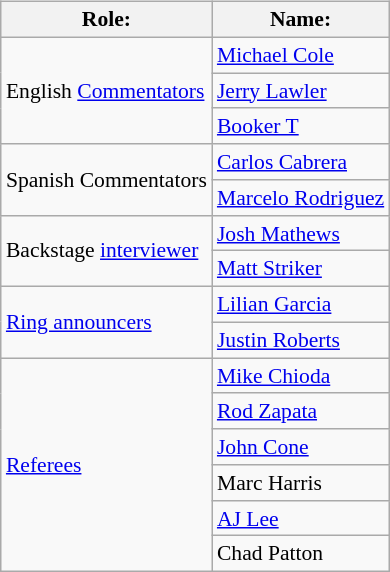<table class=wikitable style="font-size:90%; margin: 0.5em 0 0.5em 1em; float: right; clear: right;">
<tr>
<th>Role:</th>
<th>Name:</th>
</tr>
<tr>
<td rowspan=3>English <a href='#'>Commentators</a></td>
<td><a href='#'>Michael Cole</a></td>
</tr>
<tr>
<td><a href='#'>Jerry Lawler</a></td>
</tr>
<tr>
<td><a href='#'>Booker T</a></td>
</tr>
<tr>
<td rowspan=2>Spanish Commentators</td>
<td><a href='#'>Carlos Cabrera</a></td>
</tr>
<tr>
<td><a href='#'>Marcelo Rodriguez</a></td>
</tr>
<tr>
<td rowspan=2>Backstage <a href='#'>interviewer</a></td>
<td><a href='#'>Josh Mathews</a></td>
</tr>
<tr>
<td><a href='#'>Matt Striker</a></td>
</tr>
<tr>
<td rowspan=2><a href='#'>Ring announcers</a></td>
<td><a href='#'>Lilian Garcia</a></td>
</tr>
<tr>
<td><a href='#'>Justin Roberts</a></td>
</tr>
<tr>
<td rowspan=6><a href='#'>Referees</a></td>
<td><a href='#'>Mike Chioda</a></td>
</tr>
<tr>
<td><a href='#'>Rod Zapata</a></td>
</tr>
<tr>
<td><a href='#'>John Cone</a></td>
</tr>
<tr>
<td>Marc Harris</td>
</tr>
<tr>
<td><a href='#'>AJ Lee</a> </td>
</tr>
<tr>
<td>Chad Patton</td>
</tr>
</table>
